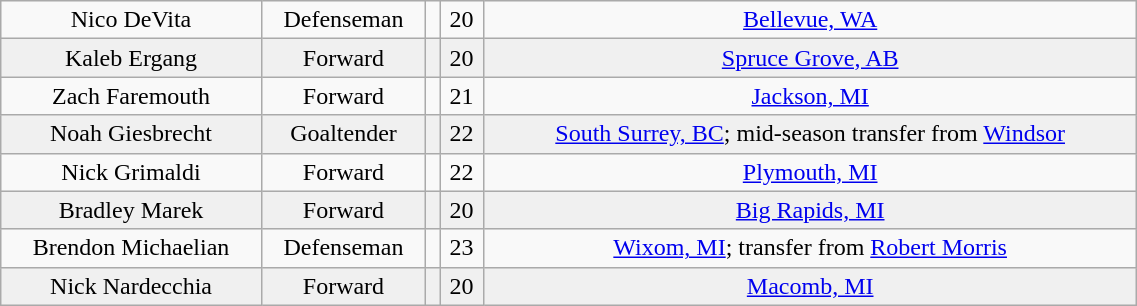<table class="wikitable" width="60%">
<tr align="center" bgcolor="">
<td>Nico DeVita</td>
<td>Defenseman</td>
<td></td>
<td>20</td>
<td><a href='#'>Bellevue, WA</a></td>
</tr>
<tr align="center" bgcolor="f0f0f0">
<td>Kaleb Ergang</td>
<td>Forward</td>
<td></td>
<td>20</td>
<td><a href='#'>Spruce Grove, AB</a></td>
</tr>
<tr align="center" bgcolor="">
<td>Zach Faremouth</td>
<td>Forward</td>
<td></td>
<td>21</td>
<td><a href='#'>Jackson, MI</a></td>
</tr>
<tr align="center" bgcolor="f0f0f0">
<td>Noah Giesbrecht</td>
<td>Goaltender</td>
<td></td>
<td>22</td>
<td><a href='#'>South Surrey, BC</a>; mid-season transfer from <a href='#'>Windsor</a></td>
</tr>
<tr align="center" bgcolor="">
<td>Nick Grimaldi</td>
<td>Forward</td>
<td></td>
<td>22</td>
<td><a href='#'>Plymouth, MI</a></td>
</tr>
<tr align="center" bgcolor="f0f0f0">
<td>Bradley Marek</td>
<td>Forward</td>
<td></td>
<td>20</td>
<td><a href='#'>Big Rapids, MI</a></td>
</tr>
<tr align="center" bgcolor="">
<td>Brendon Michaelian</td>
<td>Defenseman</td>
<td></td>
<td>23</td>
<td><a href='#'>Wixom, MI</a>; transfer from <a href='#'>Robert Morris</a></td>
</tr>
<tr align="center" bgcolor="f0f0f0">
<td>Nick Nardecchia</td>
<td>Forward</td>
<td></td>
<td>20</td>
<td><a href='#'>Macomb, MI</a></td>
</tr>
</table>
